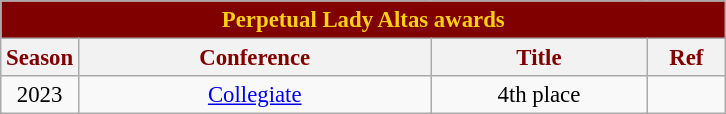<table class="wikitable sortable" style="font-size:95%; text-align:left;">
<tr>
<th colspan="4" style= "background:#800000; color:#fdd017; text-align: center"><strong>Perpetual Lady Altas awards</strong></th>
</tr>
<tr style="background:#FFFFFF; color:#800000">
<th style= "align=center; width:1em;">Season</th>
<th style= "align=center;width:15em;">Conference</th>
<th style= "align=center; width:9em;">Title</th>
<th style= "align=center; width:3em;">Ref</th>
</tr>
<tr align=center>
<td>2023</td>
<td><a href='#'>Collegiate</a></td>
<td>4th place</td>
<td></td>
</tr>
</table>
